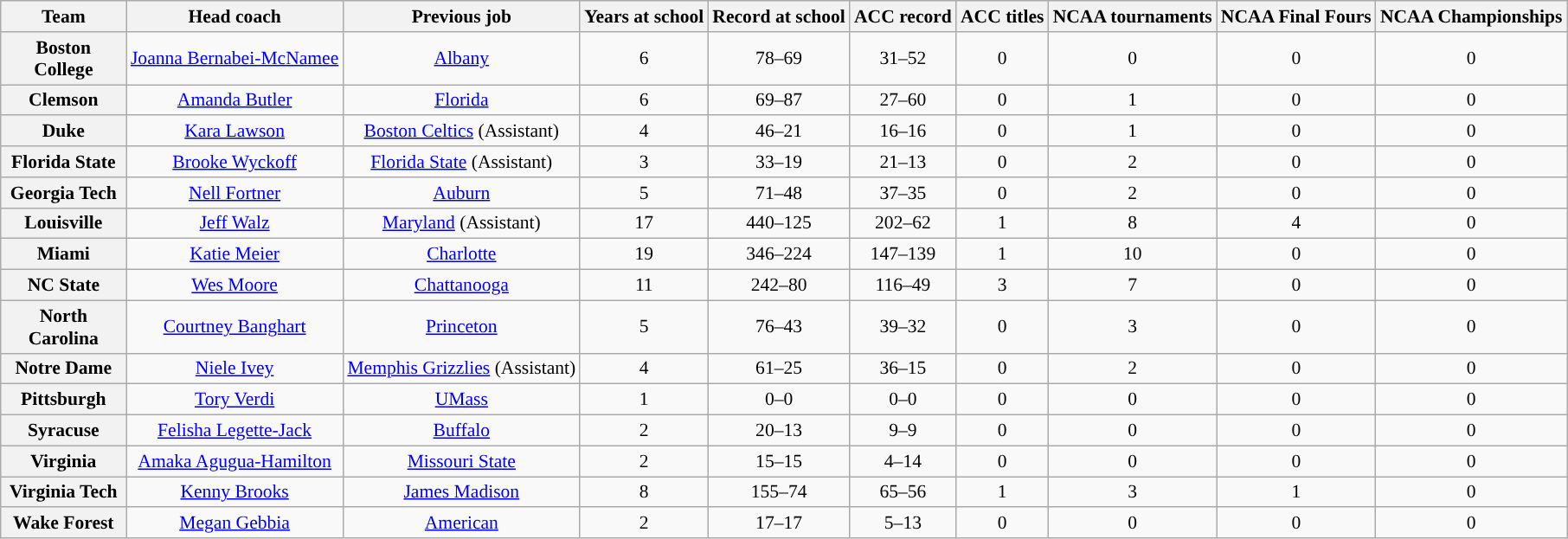<table class="wikitable sortable" style="text-align: center;font-size:90%;">
<tr>
<th width="90">Team</th>
<th>Head coach</th>
<th>Previous job</th>
<th>Years at school</th>
<th>Record at school</th>
<th>ACC record</th>
<th>ACC titles</th>
<th>NCAA tournaments</th>
<th>NCAA Final Fours</th>
<th>NCAA Championships</th>
</tr>
<tr>
<th style=>Boston College</th>
<td><a href='#'>Joanna Bernabei-McNamee</a></td>
<td><a href='#'>Albany</a></td>
<td>6</td>
<td>78–69</td>
<td>31–52</td>
<td>0</td>
<td>0</td>
<td>0</td>
<td>0</td>
</tr>
<tr>
<th>Clemson</th>
<td><a href='#'>Amanda Butler</a></td>
<td><a href='#'>Florida</a></td>
<td>6</td>
<td>69–87</td>
<td>27–60</td>
<td>0</td>
<td>1</td>
<td>0</td>
<td>0</td>
</tr>
<tr>
<th>Duke</th>
<td><a href='#'>Kara Lawson</a></td>
<td><a href='#'>Boston Celtics</a> (Assistant)</td>
<td>4</td>
<td>46–21</td>
<td>16–16</td>
<td>0</td>
<td>1</td>
<td>0</td>
<td>0</td>
</tr>
<tr>
<th style=>Florida State</th>
<td><a href='#'>Brooke Wyckoff</a></td>
<td><a href='#'>Florida State</a> (Assistant)</td>
<td>3</td>
<td>33–19</td>
<td>21–13</td>
<td>0</td>
<td>2</td>
<td>0</td>
<td>0</td>
</tr>
<tr>
<th>Georgia Tech</th>
<td><a href='#'>Nell Fortner</a></td>
<td><a href='#'>Auburn</a></td>
<td>5</td>
<td>71–48</td>
<td>37–35</td>
<td>0</td>
<td>2</td>
<td>0</td>
<td>0</td>
</tr>
<tr>
<th>Louisville</th>
<td><a href='#'>Jeff Walz</a></td>
<td><a href='#'>Maryland</a> (Assistant)</td>
<td>17</td>
<td>440–125</td>
<td>202–62</td>
<td>1</td>
<td>8</td>
<td>4</td>
<td>0</td>
</tr>
<tr>
<th>Miami</th>
<td><a href='#'>Katie Meier</a></td>
<td><a href='#'>Charlotte</a></td>
<td>19</td>
<td>346–224</td>
<td>147–139</td>
<td>1</td>
<td>10</td>
<td>0</td>
<td>0</td>
</tr>
<tr>
<th>NC State</th>
<td><a href='#'>Wes Moore</a></td>
<td><a href='#'>Chattanooga</a></td>
<td>11</td>
<td>242–80</td>
<td>116–49</td>
<td>3</td>
<td>7</td>
<td>0</td>
<td>0</td>
</tr>
<tr>
<th>North Carolina</th>
<td><a href='#'>Courtney Banghart</a></td>
<td><a href='#'>Princeton</a></td>
<td>5</td>
<td>76–43</td>
<td>39–32</td>
<td>0</td>
<td>3</td>
<td>0</td>
<td>0</td>
</tr>
<tr>
<th style=>Notre Dame</th>
<td><a href='#'>Niele Ivey</a></td>
<td><a href='#'>Memphis Grizzlies</a> (Assistant)</td>
<td>4</td>
<td>61–25</td>
<td>36–15</td>
<td>0</td>
<td>2</td>
<td>0</td>
<td>0</td>
</tr>
<tr>
<th style=>Pittsburgh</th>
<td><a href='#'>Tory Verdi</a></td>
<td><a href='#'>UMass</a></td>
<td>1</td>
<td>0–0</td>
<td>0–0</td>
<td>0</td>
<td>0</td>
<td>0</td>
<td>0</td>
</tr>
<tr>
<th style=>Syracuse</th>
<td><a href='#'>Felisha Legette-Jack</a></td>
<td><a href='#'>Buffalo</a></td>
<td>2</td>
<td>20–13</td>
<td>9–9</td>
<td>0</td>
<td>0</td>
<td>0</td>
<td>0</td>
</tr>
<tr>
<th>Virginia</th>
<td><a href='#'>Amaka Agugua-Hamilton</a></td>
<td><a href='#'>Missouri State</a></td>
<td>2</td>
<td>15–15</td>
<td>4–14</td>
<td>0</td>
<td>0</td>
<td>0</td>
<td>0</td>
</tr>
<tr>
<th>Virginia Tech</th>
<td><a href='#'>Kenny Brooks</a></td>
<td><a href='#'>James Madison</a></td>
<td>8</td>
<td>155–74</td>
<td>65–56</td>
<td>1</td>
<td>3</td>
<td>1</td>
<td>0</td>
</tr>
<tr>
<th style=>Wake Forest</th>
<td><a href='#'>Megan Gebbia</a></td>
<td><a href='#'>American</a></td>
<td>2</td>
<td>17–17</td>
<td>5–13</td>
<td>0</td>
<td>0</td>
<td>0</td>
<td>0</td>
</tr>
</table>
